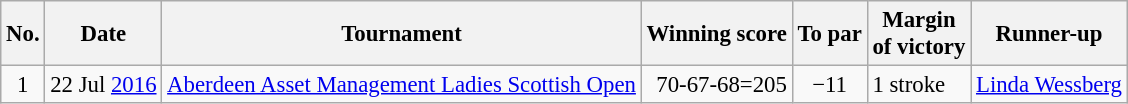<table class="wikitable" style="font-size:95%;">
<tr>
<th>No.</th>
<th>Date</th>
<th>Tournament</th>
<th>Winning score</th>
<th>To par</th>
<th>Margin<br>of victory</th>
<th>Runner-up</th>
</tr>
<tr>
<td align=center>1</td>
<td align=right>22 Jul <a href='#'>2016</a></td>
<td><a href='#'>Aberdeen Asset Management Ladies Scottish Open</a></td>
<td align=right>70-67-68=205</td>
<td align=center>−11</td>
<td>1 stroke</td>
<td> <a href='#'>Linda Wessberg</a></td>
</tr>
</table>
